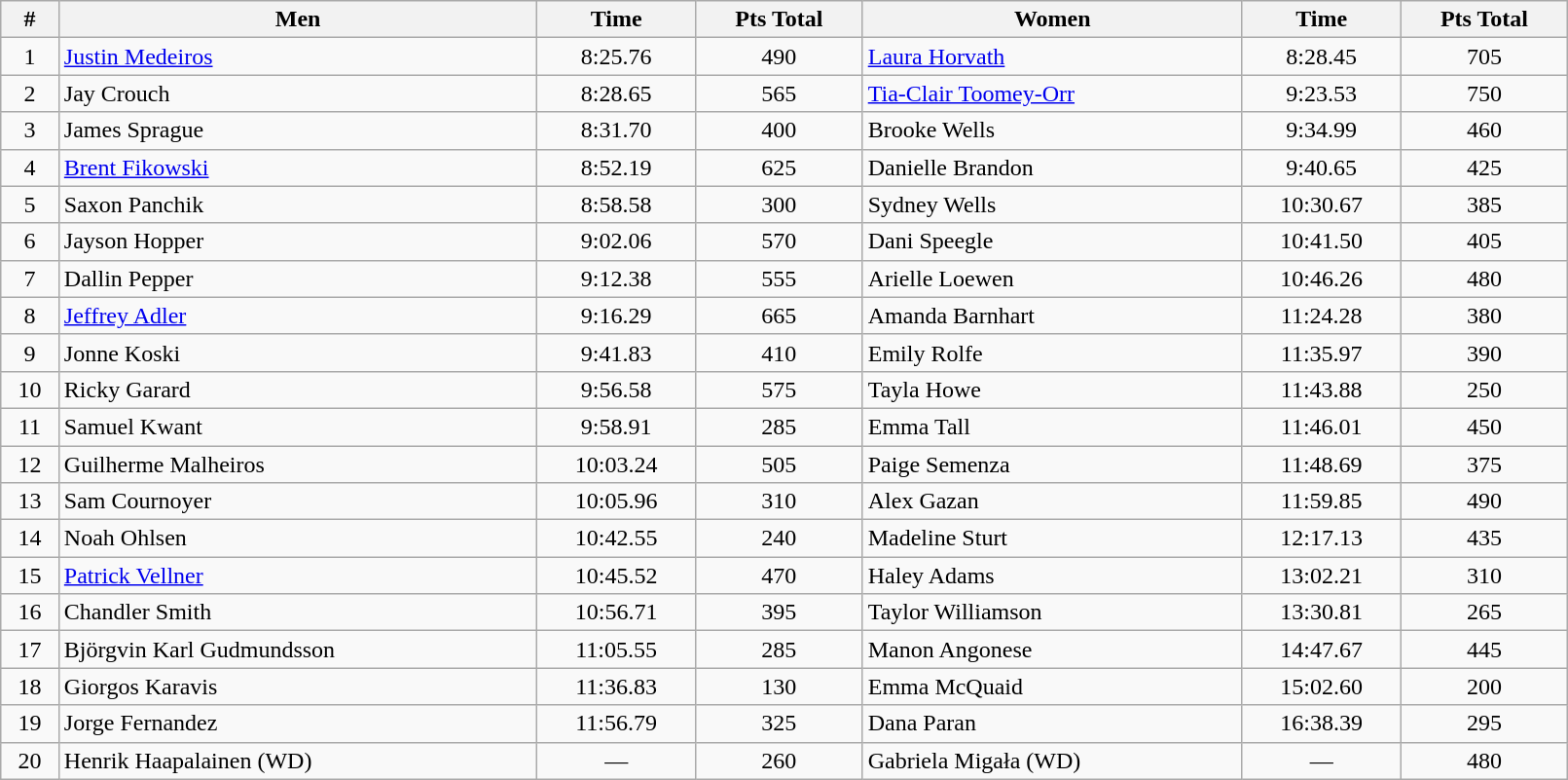<table class="wikitable sortable" style="display: inline-table;width: 85%; text-align:center">
<tr>
<th>#</th>
<th>Men</th>
<th>Time</th>
<th>Pts Total</th>
<th>Women</th>
<th>Time</th>
<th>Pts Total</th>
</tr>
<tr>
<td>1</td>
<td align=left> <a href='#'>Justin Medeiros</a></td>
<td>8:25.76</td>
<td>490</td>
<td align=left> <a href='#'>Laura Horvath</a></td>
<td>8:28.45</td>
<td>705</td>
</tr>
<tr>
<td>2</td>
<td align=left> Jay Crouch</td>
<td>8:28.65</td>
<td>565</td>
<td align=left> <a href='#'>Tia-Clair Toomey-Orr</a></td>
<td>9:23.53</td>
<td>750</td>
</tr>
<tr>
<td>3</td>
<td align=left> James Sprague</td>
<td>8:31.70</td>
<td>400</td>
<td align=left> Brooke Wells</td>
<td>9:34.99</td>
<td>460</td>
</tr>
<tr>
<td>4</td>
<td align=left> <a href='#'>Brent Fikowski</a></td>
<td>8:52.19</td>
<td>625</td>
<td align=left> Danielle Brandon</td>
<td>9:40.65</td>
<td>425</td>
</tr>
<tr>
<td>5</td>
<td align=left> Saxon Panchik</td>
<td>8:58.58</td>
<td>300</td>
<td align=left> Sydney Wells</td>
<td>10:30.67</td>
<td>385</td>
</tr>
<tr>
<td>6</td>
<td align=left> Jayson Hopper</td>
<td>9:02.06</td>
<td>570</td>
<td align=left> Dani Speegle</td>
<td>10:41.50</td>
<td>405</td>
</tr>
<tr>
<td>7</td>
<td align=left> Dallin Pepper</td>
<td>9:12.38</td>
<td>555</td>
<td align=left> Arielle Loewen</td>
<td>10:46.26</td>
<td>480</td>
</tr>
<tr>
<td>8</td>
<td align=left> <a href='#'>Jeffrey Adler</a></td>
<td>9:16.29</td>
<td>665</td>
<td align=left> Amanda Barnhart</td>
<td>11:24.28</td>
<td>380</td>
</tr>
<tr>
<td>9</td>
<td align=left> Jonne Koski</td>
<td>9:41.83</td>
<td>410</td>
<td align=left> Emily Rolfe</td>
<td>11:35.97</td>
<td>390</td>
</tr>
<tr>
<td>10</td>
<td align=left> Ricky Garard</td>
<td>9:56.58</td>
<td>575</td>
<td align=left> Tayla Howe</td>
<td>11:43.88</td>
<td>250</td>
</tr>
<tr>
<td>11</td>
<td align=left> Samuel Kwant</td>
<td>9:58.91</td>
<td>285</td>
<td align=left> Emma Tall</td>
<td>11:46.01</td>
<td>450</td>
</tr>
<tr>
<td>12</td>
<td align=left> Guilherme Malheiros</td>
<td>10:03.24</td>
<td>505</td>
<td align=left> Paige Semenza</td>
<td>11:48.69</td>
<td>375</td>
</tr>
<tr>
<td>13</td>
<td align=left> Sam Cournoyer</td>
<td>10:05.96</td>
<td>310</td>
<td align=left> Alex Gazan</td>
<td>11:59.85</td>
<td>490</td>
</tr>
<tr>
<td>14</td>
<td align=left> Noah Ohlsen</td>
<td>10:42.55</td>
<td>240</td>
<td align=left> Madeline Sturt</td>
<td>12:17.13</td>
<td>435</td>
</tr>
<tr>
<td>15</td>
<td align=left> <a href='#'>Patrick Vellner</a></td>
<td>10:45.52</td>
<td>470</td>
<td align=left> Haley Adams</td>
<td>13:02.21</td>
<td>310</td>
</tr>
<tr>
<td>16</td>
<td align=left> Chandler Smith</td>
<td>10:56.71</td>
<td>395</td>
<td align=left> Taylor Williamson</td>
<td>13:30.81</td>
<td>265</td>
</tr>
<tr>
<td>17</td>
<td align=left> Björgvin Karl Gudmundsson</td>
<td>11:05.55</td>
<td>285</td>
<td align=left> Manon Angonese</td>
<td>14:47.67</td>
<td>445</td>
</tr>
<tr>
<td>18</td>
<td align=left> Giorgos Karavis</td>
<td>11:36.83</td>
<td>130</td>
<td align=left> Emma McQuaid</td>
<td>15:02.60</td>
<td>200</td>
</tr>
<tr>
<td>19</td>
<td align=left> Jorge Fernandez</td>
<td>11:56.79</td>
<td>325</td>
<td align=left> Dana Paran</td>
<td>16:38.39</td>
<td>295</td>
</tr>
<tr>
<td>20</td>
<td align=left> Henrik Haapalainen (WD)</td>
<td>—</td>
<td>260</td>
<td align=left> Gabriela Migała (WD)</td>
<td>—</td>
<td>480</td>
</tr>
</table>
